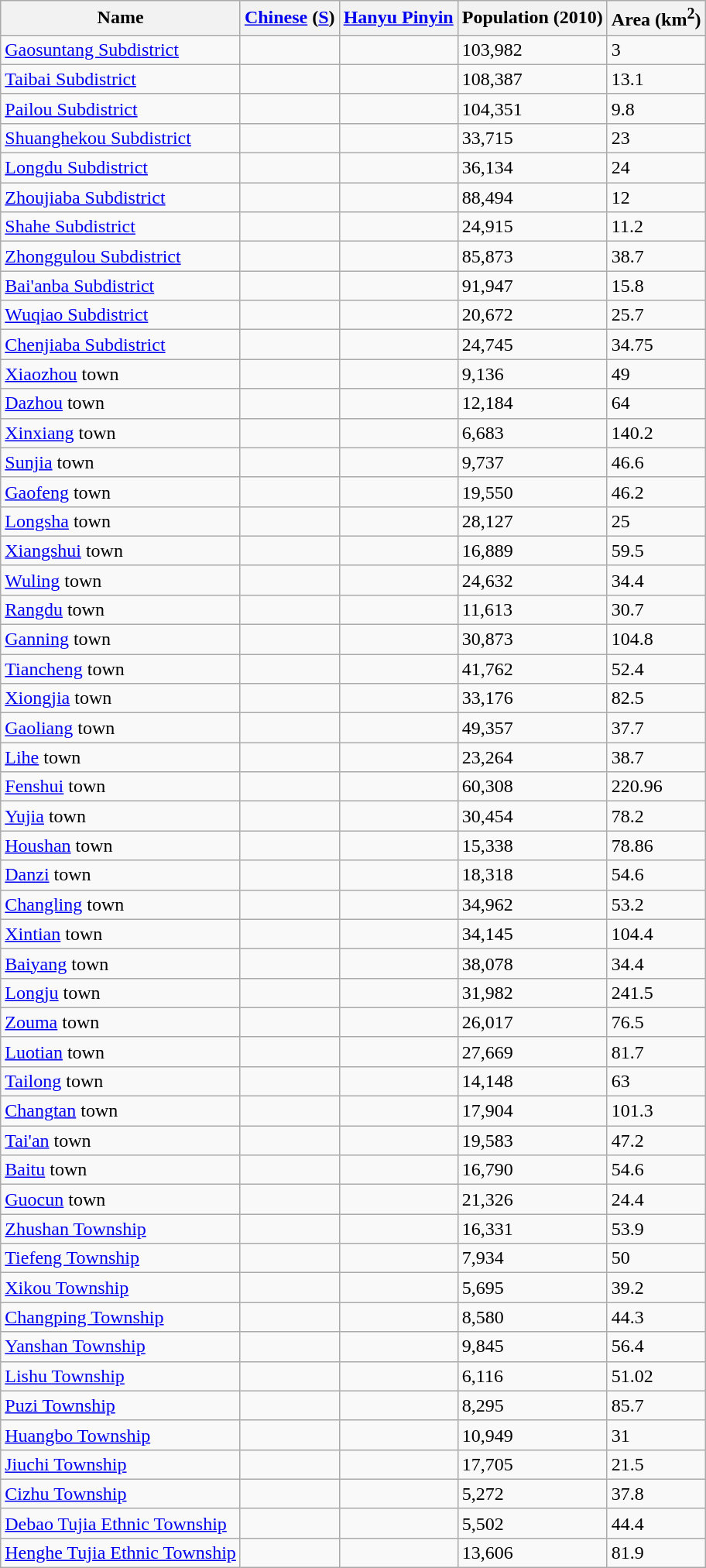<table class="wikitable">
<tr>
<th>Name</th>
<th><a href='#'>Chinese</a> (<a href='#'>S</a>)</th>
<th><a href='#'>Hanyu Pinyin</a></th>
<th>Population (2010)</th>
<th>Area (km<sup>2</sup>)</th>
</tr>
<tr>
<td><a href='#'>Gaosuntang Subdistrict</a></td>
<td></td>
<td></td>
<td>103,982</td>
<td>3</td>
</tr>
<tr>
<td><a href='#'>Taibai Subdistrict</a></td>
<td></td>
<td></td>
<td>108,387</td>
<td>13.1</td>
</tr>
<tr>
<td><a href='#'>Pailou Subdistrict</a></td>
<td></td>
<td></td>
<td>104,351</td>
<td>9.8</td>
</tr>
<tr>
<td><a href='#'>Shuanghekou Subdistrict</a></td>
<td></td>
<td></td>
<td>33,715</td>
<td>23</td>
</tr>
<tr>
<td><a href='#'>Longdu Subdistrict</a></td>
<td></td>
<td></td>
<td>36,134</td>
<td>24</td>
</tr>
<tr>
<td><a href='#'>Zhoujiaba Subdistrict</a></td>
<td></td>
<td></td>
<td>88,494</td>
<td>12</td>
</tr>
<tr>
<td><a href='#'>Shahe Subdistrict</a></td>
<td></td>
<td></td>
<td>24,915</td>
<td>11.2</td>
</tr>
<tr>
<td><a href='#'>Zhonggulou Subdistrict</a></td>
<td></td>
<td></td>
<td>85,873</td>
<td>38.7</td>
</tr>
<tr>
<td><a href='#'>Bai'anba Subdistrict</a></td>
<td></td>
<td></td>
<td>91,947</td>
<td>15.8</td>
</tr>
<tr>
<td><a href='#'>Wuqiao Subdistrict</a></td>
<td></td>
<td></td>
<td>20,672</td>
<td>25.7</td>
</tr>
<tr>
<td><a href='#'>Chenjiaba Subdistrict</a></td>
<td></td>
<td></td>
<td>24,745</td>
<td>34.75</td>
</tr>
<tr>
<td><a href='#'>Xiaozhou</a> town</td>
<td></td>
<td></td>
<td>9,136</td>
<td>49</td>
</tr>
<tr>
<td><a href='#'>Dazhou</a> town</td>
<td></td>
<td></td>
<td>12,184</td>
<td>64</td>
</tr>
<tr>
<td><a href='#'>Xinxiang</a> town</td>
<td></td>
<td></td>
<td>6,683</td>
<td>140.2</td>
</tr>
<tr>
<td><a href='#'>Sunjia</a> town</td>
<td></td>
<td></td>
<td>9,737</td>
<td>46.6</td>
</tr>
<tr>
<td><a href='#'>Gaofeng</a> town</td>
<td></td>
<td></td>
<td>19,550</td>
<td>46.2</td>
</tr>
<tr>
<td><a href='#'>Longsha</a> town</td>
<td></td>
<td></td>
<td>28,127</td>
<td>25</td>
</tr>
<tr>
<td><a href='#'>Xiangshui</a> town</td>
<td></td>
<td></td>
<td>16,889</td>
<td>59.5</td>
</tr>
<tr>
<td><a href='#'>Wuling</a> town</td>
<td></td>
<td></td>
<td>24,632</td>
<td>34.4</td>
</tr>
<tr>
<td><a href='#'>Rangdu</a> town</td>
<td></td>
<td></td>
<td>11,613</td>
<td>30.7</td>
</tr>
<tr>
<td><a href='#'>Ganning</a> town</td>
<td></td>
<td></td>
<td>30,873</td>
<td>104.8</td>
</tr>
<tr>
<td><a href='#'>Tiancheng</a> town</td>
<td></td>
<td></td>
<td>41,762</td>
<td>52.4</td>
</tr>
<tr>
<td><a href='#'>Xiongjia</a> town</td>
<td></td>
<td></td>
<td>33,176</td>
<td>82.5</td>
</tr>
<tr>
<td><a href='#'>Gaoliang</a> town</td>
<td></td>
<td></td>
<td>49,357</td>
<td>37.7</td>
</tr>
<tr>
<td><a href='#'>Lihe</a> town</td>
<td></td>
<td></td>
<td>23,264</td>
<td>38.7</td>
</tr>
<tr>
<td><a href='#'>Fenshui</a> town</td>
<td></td>
<td></td>
<td>60,308</td>
<td>220.96</td>
</tr>
<tr>
<td><a href='#'>Yujia</a> town</td>
<td></td>
<td></td>
<td>30,454</td>
<td>78.2</td>
</tr>
<tr>
<td><a href='#'>Houshan</a> town</td>
<td></td>
<td></td>
<td>15,338</td>
<td>78.86</td>
</tr>
<tr>
<td><a href='#'>Danzi</a> town</td>
<td></td>
<td></td>
<td>18,318</td>
<td>54.6</td>
</tr>
<tr>
<td><a href='#'>Changling</a> town</td>
<td></td>
<td></td>
<td>34,962</td>
<td>53.2</td>
</tr>
<tr>
<td><a href='#'>Xintian</a> town</td>
<td></td>
<td></td>
<td>34,145</td>
<td>104.4</td>
</tr>
<tr>
<td><a href='#'>Baiyang</a> town</td>
<td></td>
<td></td>
<td>38,078</td>
<td>34.4</td>
</tr>
<tr>
<td><a href='#'>Longju</a> town</td>
<td></td>
<td></td>
<td>31,982</td>
<td>241.5</td>
</tr>
<tr>
<td><a href='#'>Zouma</a> town</td>
<td></td>
<td></td>
<td>26,017</td>
<td>76.5</td>
</tr>
<tr>
<td><a href='#'>Luotian</a> town</td>
<td></td>
<td></td>
<td>27,669</td>
<td>81.7</td>
</tr>
<tr>
<td><a href='#'>Tailong</a> town</td>
<td></td>
<td></td>
<td>14,148</td>
<td>63</td>
</tr>
<tr>
<td><a href='#'>Changtan</a> town</td>
<td></td>
<td></td>
<td>17,904</td>
<td>101.3</td>
</tr>
<tr>
<td><a href='#'>Tai'an</a> town</td>
<td></td>
<td></td>
<td>19,583</td>
<td>47.2</td>
</tr>
<tr>
<td><a href='#'>Baitu</a> town</td>
<td></td>
<td></td>
<td>16,790</td>
<td>54.6</td>
</tr>
<tr>
<td><a href='#'>Guocun</a> town</td>
<td></td>
<td></td>
<td>21,326</td>
<td>24.4</td>
</tr>
<tr>
<td><a href='#'>Zhushan Township</a></td>
<td></td>
<td></td>
<td>16,331</td>
<td>53.9</td>
</tr>
<tr>
<td><a href='#'>Tiefeng Township</a></td>
<td></td>
<td></td>
<td>7,934</td>
<td>50</td>
</tr>
<tr>
<td><a href='#'>Xikou Township</a></td>
<td></td>
<td></td>
<td>5,695</td>
<td>39.2</td>
</tr>
<tr>
<td><a href='#'>Changping Township</a></td>
<td></td>
<td></td>
<td>8,580</td>
<td>44.3</td>
</tr>
<tr>
<td><a href='#'>Yanshan Township</a></td>
<td></td>
<td></td>
<td>9,845</td>
<td>56.4</td>
</tr>
<tr>
<td><a href='#'>Lishu Township</a></td>
<td></td>
<td></td>
<td>6,116</td>
<td>51.02</td>
</tr>
<tr>
<td><a href='#'>Puzi Township</a></td>
<td></td>
<td></td>
<td>8,295</td>
<td>85.7</td>
</tr>
<tr>
<td><a href='#'>Huangbo Township</a></td>
<td></td>
<td></td>
<td>10,949</td>
<td>31</td>
</tr>
<tr>
<td><a href='#'>Jiuchi Township</a></td>
<td></td>
<td></td>
<td>17,705</td>
<td>21.5</td>
</tr>
<tr>
<td><a href='#'>Cizhu Township</a></td>
<td></td>
<td></td>
<td>5,272</td>
<td>37.8</td>
</tr>
<tr>
<td><a href='#'>Debao Tujia Ethnic Township</a></td>
<td></td>
<td></td>
<td>5,502</td>
<td>44.4</td>
</tr>
<tr>
<td><a href='#'>Henghe Tujia Ethnic Township</a></td>
<td></td>
<td></td>
<td>13,606</td>
<td>81.9</td>
</tr>
</table>
